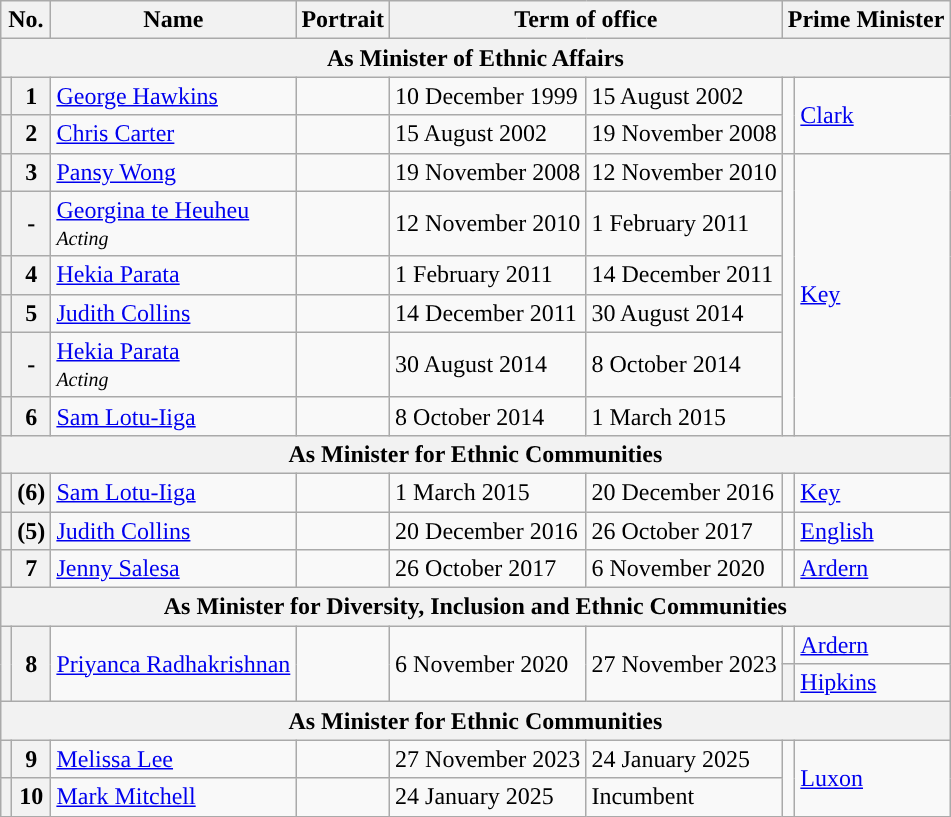<table class="wikitable">
<tr>
<th colspan="2">No.</th>
<th>Name</th>
<th>Portrait</th>
<th colspan="2">Term of office</th>
<th colspan="2">Prime Minister</th>
</tr>
<tr>
<th colspan="8">As Minister of Ethnic Affairs</th>
</tr>
<tr>
<th style="color:inherit;background:"></th>
<th>1</th>
<td><a href='#'>George Hawkins</a></td>
<td></td>
<td>10 December 1999</td>
<td>15 August 2002</td>
<td rowspan="2" width="1" style="color:inherit;background:"></td>
<td rowspan="2"><a href='#'>Clark</a></td>
</tr>
<tr>
<th style="color:inherit;background:"></th>
<th>2</th>
<td><a href='#'>Chris Carter</a></td>
<td></td>
<td>15 August 2002</td>
<td>19 November 2008</td>
</tr>
<tr>
<th style="color:inherit;background:"></th>
<th>3</th>
<td><a href='#'>Pansy Wong</a></td>
<td></td>
<td>19 November 2008</td>
<td>12 November 2010</td>
<td rowspan="6" width="1" style="color:inherit;background:"></td>
<td rowspan="6"><a href='#'>Key</a></td>
</tr>
<tr>
<th style="color:inherit;background:"></th>
<th>-</th>
<td><a href='#'>Georgina te Heuheu</a><br><small><em>Acting</em></small></td>
<td></td>
<td>12 November 2010</td>
<td>1 February 2011</td>
</tr>
<tr>
<th style="color:inherit;background:"></th>
<th>4</th>
<td><a href='#'>Hekia Parata</a></td>
<td></td>
<td>1 February 2011</td>
<td>14 December 2011</td>
</tr>
<tr>
<th style="color:inherit;background:"></th>
<th>5</th>
<td><a href='#'>Judith Collins</a></td>
<td></td>
<td>14 December 2011</td>
<td>30 August 2014</td>
</tr>
<tr>
<th style="color:inherit;background:"></th>
<th>-</th>
<td><a href='#'>Hekia Parata</a><br><small><em>Acting</em></small></td>
<td></td>
<td>30 August 2014</td>
<td>8 October 2014</td>
</tr>
<tr>
<th style="color:inherit;background:"></th>
<th>6</th>
<td><a href='#'>Sam Lotu-Iiga</a></td>
<td></td>
<td>8 October 2014</td>
<td>1 March 2015</td>
</tr>
<tr>
<th colspan="8">As Minister for Ethnic Communities</th>
</tr>
<tr>
<th style="color:inherit;background:"></th>
<th>(6)</th>
<td><a href='#'>Sam Lotu-Iiga</a></td>
<td></td>
<td>1 March 2015</td>
<td>20 December 2016</td>
<td rowspan="1" width="1" style="color:inherit;background:"></td>
<td><a href='#'>Key</a></td>
</tr>
<tr>
<th style="color:inherit;background:"></th>
<th>(5)</th>
<td><a href='#'>Judith Collins</a></td>
<td></td>
<td>20 December 2016</td>
<td>26 October 2017</td>
<td rowspan="1" width="1" style="color:inherit;background:"></td>
<td><a href='#'>English</a></td>
</tr>
<tr>
<th style="color:inherit;background:"></th>
<th>7</th>
<td><a href='#'>Jenny Salesa</a></td>
<td></td>
<td>26 October 2017</td>
<td>6 November 2020</td>
<td rowspan="1" width="1" style="color:inherit;background:"></td>
<td><a href='#'>Ardern</a></td>
</tr>
<tr>
<th colspan="8">As Minister for Diversity, Inclusion and Ethnic Communities</th>
</tr>
<tr>
<th rowspan="2" style="color:inherit;background:"></th>
<th rowspan="2">8</th>
<td rowspan="2"><a href='#'>Priyanca Radhakrishnan</a></td>
<td rowspan="2"></td>
<td rowspan="2">6 November 2020</td>
<td rowspan="2">27 November 2023</td>
<td rowspan="1" width="1" style="color:inherit;background:"></td>
<td><a href='#'>Ardern</a></td>
</tr>
<tr>
<th rowspan="1" width="1" style="color:inherit;background:"></th>
<td><a href='#'>Hipkins</a></td>
</tr>
<tr>
<th colspan="8">As Minister for Ethnic Communities</th>
</tr>
<tr>
<th style="color:inherit;background:"></th>
<th>9</th>
<td><a href='#'>Melissa Lee</a></td>
<td></td>
<td>27 November 2023</td>
<td>24 January 2025</td>
<td rowspan="2" width="1" style="color:inherit;background:"></td>
<td rowspan="2"><a href='#'>Luxon</a></td>
</tr>
<tr>
<th style="color:inherit;background:"></th>
<th>10</th>
<td><a href='#'>Mark Mitchell</a></td>
<td></td>
<td>24 January 2025</td>
<td>Incumbent</td>
</tr>
</table>
